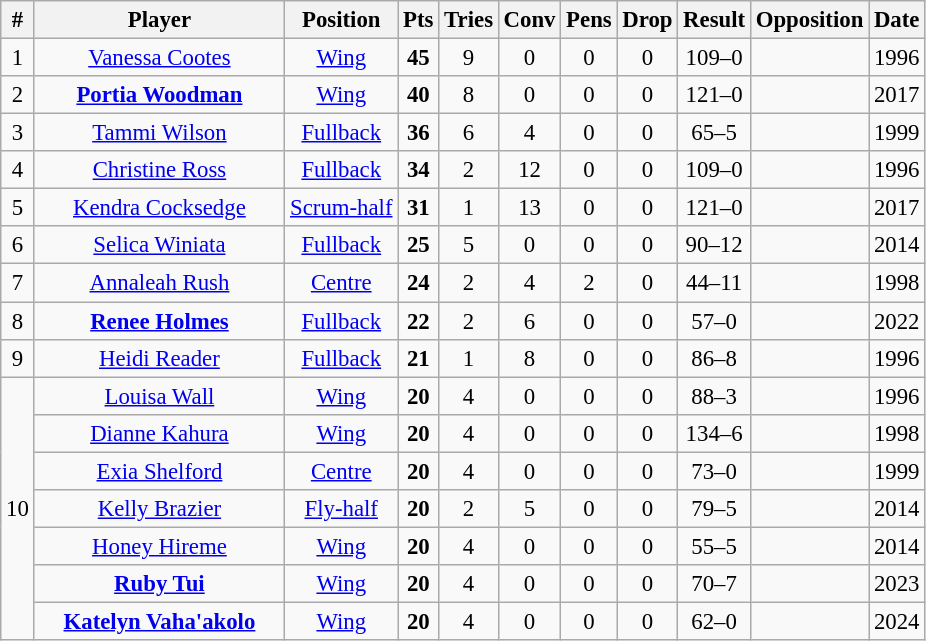<table class="wikitable sortable" style="font-size:95%; text-align:center;">
<tr>
<th>#</th>
<th style="width:160px;">Player</th>
<th>Position</th>
<th>Pts</th>
<th>Tries</th>
<th>Conv</th>
<th>Pens</th>
<th>Drop</th>
<th>Result</th>
<th>Opposition</th>
<th>Date</th>
</tr>
<tr>
<td>1</td>
<td><a href='#'>Vanessa Cootes</a></td>
<td><a href='#'>Wing</a></td>
<td><strong>45</strong></td>
<td>9</td>
<td>0</td>
<td>0</td>
<td>0</td>
<td>109–0</td>
<td></td>
<td>1996</td>
</tr>
<tr>
<td>2</td>
<td><a href='#'><strong>Portia Woodman</strong></a></td>
<td><a href='#'>Wing</a></td>
<td><strong>40</strong></td>
<td>8</td>
<td>0</td>
<td>0</td>
<td>0</td>
<td>121–0</td>
<td></td>
<td>2017</td>
</tr>
<tr>
<td>3</td>
<td><a href='#'>Tammi Wilson</a></td>
<td><a href='#'>Fullback</a></td>
<td><strong>36</strong></td>
<td>6</td>
<td>4</td>
<td>0</td>
<td>0</td>
<td>65–5</td>
<td></td>
<td>1999</td>
</tr>
<tr>
<td>4</td>
<td><a href='#'>Christine Ross</a></td>
<td><a href='#'>Fullback</a></td>
<td><strong>34</strong></td>
<td>2</td>
<td>12</td>
<td>0</td>
<td>0</td>
<td>109–0</td>
<td></td>
<td>1996</td>
</tr>
<tr>
<td>5</td>
<td><a href='#'>Kendra Cocksedge</a></td>
<td><a href='#'>Scrum-half</a></td>
<td><strong>31</strong></td>
<td>1</td>
<td>13</td>
<td>0</td>
<td>0</td>
<td>121–0</td>
<td></td>
<td>2017</td>
</tr>
<tr>
<td>6</td>
<td><a href='#'>Selica Winiata</a></td>
<td><a href='#'>Fullback</a></td>
<td><strong>25</strong></td>
<td>5</td>
<td>0</td>
<td>0</td>
<td>0</td>
<td>90–12</td>
<td></td>
<td>2014</td>
</tr>
<tr>
<td>7</td>
<td><a href='#'>Annaleah Rush</a></td>
<td><a href='#'>Centre</a></td>
<td><strong>24</strong></td>
<td>2</td>
<td>4</td>
<td>2</td>
<td>0</td>
<td>44–11</td>
<td></td>
<td>1998</td>
</tr>
<tr>
<td>8</td>
<td><strong><a href='#'>Renee Holmes</a></strong></td>
<td><a href='#'>Fullback</a></td>
<td><strong>22</strong></td>
<td>2</td>
<td>6</td>
<td>0</td>
<td>0</td>
<td>57–0</td>
<td></td>
<td>2022</td>
</tr>
<tr>
<td>9</td>
<td><a href='#'>Heidi Reader</a></td>
<td><a href='#'>Fullback</a></td>
<td><strong>21</strong></td>
<td>1</td>
<td>8</td>
<td>0</td>
<td>0</td>
<td>86–8</td>
<td></td>
<td>1996</td>
</tr>
<tr>
<td rowspan="7">10</td>
<td><a href='#'>Louisa Wall</a></td>
<td><a href='#'>Wing</a></td>
<td><strong>20</strong></td>
<td>4</td>
<td>0</td>
<td>0</td>
<td>0</td>
<td>88–3</td>
<td></td>
<td>1996</td>
</tr>
<tr>
<td><a href='#'>Dianne Kahura</a></td>
<td><a href='#'>Wing</a></td>
<td><strong>20</strong></td>
<td>4</td>
<td>0</td>
<td>0</td>
<td>0</td>
<td>134–6</td>
<td></td>
<td>1998</td>
</tr>
<tr>
<td><a href='#'>Exia Shelford</a></td>
<td><a href='#'>Centre</a></td>
<td><strong>20</strong></td>
<td>4</td>
<td>0</td>
<td>0</td>
<td>0</td>
<td>73–0</td>
<td></td>
<td>1999</td>
</tr>
<tr>
<td><a href='#'>Kelly Brazier</a></td>
<td><a href='#'>Fly-half</a></td>
<td><strong>20</strong></td>
<td>2</td>
<td>5</td>
<td>0</td>
<td>0</td>
<td>79–5</td>
<td></td>
<td>2014</td>
</tr>
<tr>
<td><a href='#'>Honey Hireme</a></td>
<td><a href='#'>Wing</a></td>
<td><strong>20</strong></td>
<td>4</td>
<td>0</td>
<td>0</td>
<td>0</td>
<td>55–5</td>
<td></td>
<td>2014</td>
</tr>
<tr>
<td><strong><a href='#'>Ruby Tui</a></strong></td>
<td><a href='#'>Wing</a></td>
<td><strong>20</strong></td>
<td>4</td>
<td>0</td>
<td>0</td>
<td>0</td>
<td>70–7</td>
<td></td>
<td>2023</td>
</tr>
<tr>
<td><strong><a href='#'>Katelyn Vaha'akolo</a></strong></td>
<td><a href='#'>Wing</a></td>
<td><strong>20</strong></td>
<td>4</td>
<td>0</td>
<td>0</td>
<td>0</td>
<td>62–0</td>
<td></td>
<td>2024</td>
</tr>
</table>
